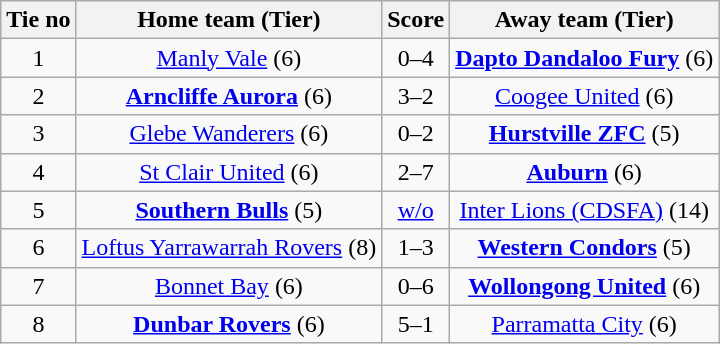<table class="wikitable" style="text-align:center">
<tr>
<th>Tie no</th>
<th>Home team (Tier)</th>
<th>Score</th>
<th>Away team (Tier)</th>
</tr>
<tr>
<td>1</td>
<td><a href='#'>Manly Vale</a> (6)</td>
<td>0–4</td>
<td><strong><a href='#'>Dapto Dandaloo Fury</a></strong> (6)</td>
</tr>
<tr>
<td>2</td>
<td><strong><a href='#'>Arncliffe Aurora</a></strong> (6)</td>
<td>3–2</td>
<td><a href='#'>Coogee United</a> (6)</td>
</tr>
<tr>
<td>3</td>
<td><a href='#'>Glebe Wanderers</a> (6)</td>
<td>0–2</td>
<td><strong><a href='#'>Hurstville ZFC</a></strong> (5)</td>
</tr>
<tr>
<td>4</td>
<td><a href='#'>St Clair United</a> (6)</td>
<td>2–7</td>
<td><strong><a href='#'>Auburn</a></strong>  (6)</td>
</tr>
<tr>
<td>5</td>
<td><strong><a href='#'>Southern Bulls</a></strong> (5)</td>
<td><a href='#'>w/o</a></td>
<td><a href='#'>Inter Lions (CDSFA)</a> (14)</td>
</tr>
<tr>
<td>6</td>
<td><a href='#'>Loftus Yarrawarrah Rovers</a> (8)</td>
<td>1–3</td>
<td><strong><a href='#'>Western Condors</a></strong> (5)</td>
</tr>
<tr>
<td>7</td>
<td><a href='#'>Bonnet Bay</a> (6)</td>
<td>0–6</td>
<td><strong><a href='#'>Wollongong United</a></strong> (6)</td>
</tr>
<tr>
<td>8</td>
<td><strong><a href='#'>Dunbar Rovers</a></strong> (6)</td>
<td>5–1</td>
<td><a href='#'>Parramatta City</a> (6)</td>
</tr>
</table>
